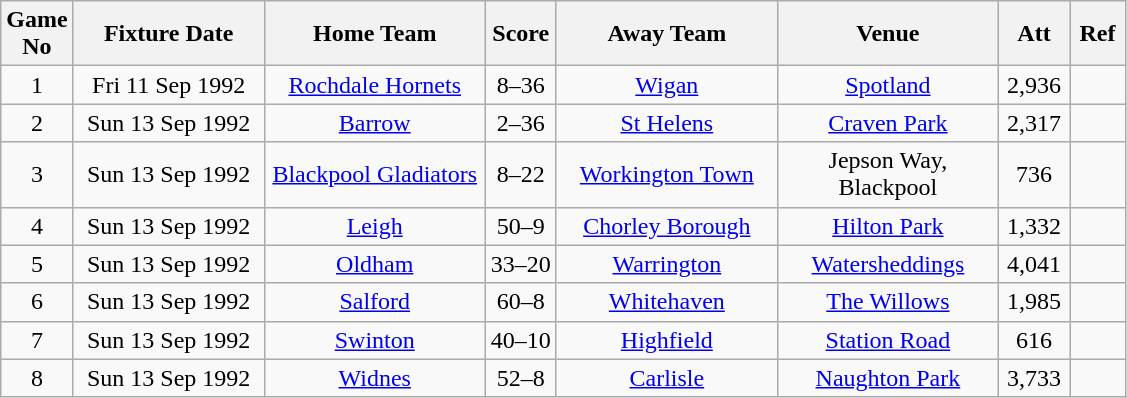<table class="wikitable" style="text-align:center;">
<tr>
<th width=20 abbr="No">Game No</th>
<th width=120 abbr="Date">Fixture Date</th>
<th width=140 abbr="Home Team">Home Team</th>
<th width=40 abbr="Score">Score</th>
<th width=140 abbr="Away Team">Away Team</th>
<th width=140 abbr="Venue">Venue</th>
<th width=40 abbr="Att">Att</th>
<th width=30 abbr="Ref">Ref</th>
</tr>
<tr>
<td>1</td>
<td>Fri 11 Sep 1992</td>
<td><a href='#'>Rochdale Hornets</a></td>
<td>8–36</td>
<td><a href='#'>Wigan</a></td>
<td><a href='#'>Spotland</a></td>
<td>2,936</td>
<td></td>
</tr>
<tr>
<td>2</td>
<td>Sun 13 Sep 1992</td>
<td><a href='#'>Barrow</a></td>
<td>2–36</td>
<td><a href='#'>St Helens</a></td>
<td><a href='#'>Craven Park</a></td>
<td>2,317</td>
<td></td>
</tr>
<tr>
<td>3</td>
<td>Sun 13 Sep 1992</td>
<td><a href='#'>Blackpool Gladiators</a></td>
<td>8–22</td>
<td><a href='#'>Workington Town</a></td>
<td>Jepson Way, Blackpool</td>
<td>736</td>
<td></td>
</tr>
<tr>
<td>4</td>
<td>Sun 13 Sep 1992</td>
<td><a href='#'>Leigh</a></td>
<td>50–9</td>
<td><a href='#'>Chorley Borough</a></td>
<td><a href='#'>Hilton Park</a></td>
<td>1,332</td>
<td></td>
</tr>
<tr>
<td>5</td>
<td>Sun 13 Sep 1992</td>
<td><a href='#'>Oldham</a></td>
<td>33–20</td>
<td><a href='#'>Warrington</a></td>
<td><a href='#'>Watersheddings</a></td>
<td>4,041</td>
<td></td>
</tr>
<tr>
<td>6</td>
<td>Sun 13 Sep 1992</td>
<td><a href='#'>Salford</a></td>
<td>60–8</td>
<td><a href='#'>Whitehaven</a></td>
<td><a href='#'>The Willows</a></td>
<td>1,985</td>
<td></td>
</tr>
<tr>
<td>7</td>
<td>Sun 13 Sep 1992</td>
<td><a href='#'>Swinton</a></td>
<td>40–10</td>
<td><a href='#'>Highfield</a></td>
<td><a href='#'>Station Road</a></td>
<td>616</td>
<td></td>
</tr>
<tr>
<td>8</td>
<td>Sun 13 Sep 1992</td>
<td><a href='#'>Widnes</a></td>
<td>52–8</td>
<td><a href='#'>Carlisle</a></td>
<td><a href='#'>Naughton Park</a></td>
<td>3,733</td>
<td></td>
</tr>
</table>
